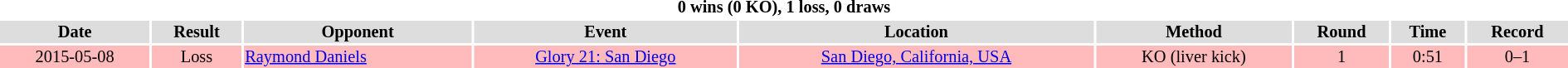<table class="toccolours"  style="width:100%; clear:both; margin:1.5em auto; font-size:85%; text-align:center;">
<tr>
<th colspan=9><strong>0 wins</strong> (0 KO), <strong>1 loss</strong>, <strong>0 draws</strong></th>
</tr>
<tr style="background:#ddd;">
<th>Date</th>
<th>Result</th>
<th>Opponent</th>
<th>Event</th>
<th>Location</th>
<th>Method</th>
<th>Round</th>
<th>Time</th>
<th>Record</th>
</tr>
<tr style="background:#fbb;">
<td>2015-05-08</td>
<td>Loss</td>
<td align=left> <a href='#'>Raymond Daniels</a></td>
<td><a href='#'>Glory 21: San Diego</a></td>
<td><a href='#'>San Diego, California, USA</a></td>
<td>KO (liver kick)</td>
<td>1</td>
<td>0:51</td>
<td>0–1</td>
</tr>
</table>
